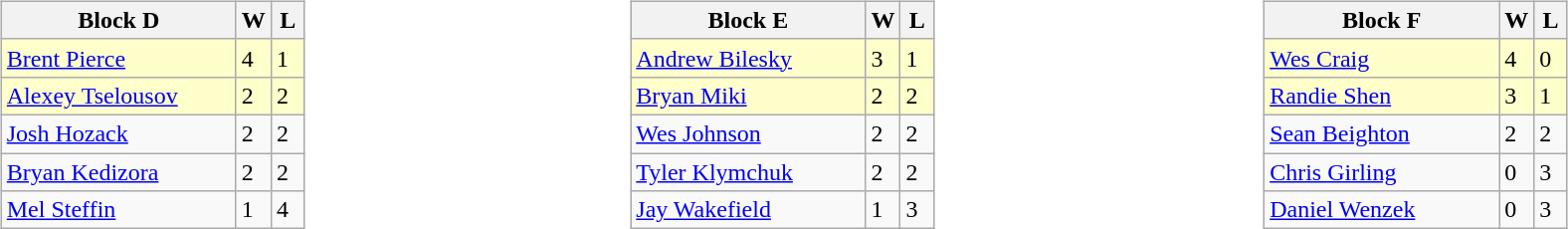<table>
<tr>
<td style="width:10%; vertical-align:top;"><br><table class="wikitable">
<tr>
<th width=150>Block D</th>
<th width=15>W</th>
<th width=15>L</th>
</tr>
<tr style="background:#ffc;">
<td> <a href='#'>Brent Pierce</a></td>
<td>4</td>
<td>1</td>
</tr>
<tr style="background:#ffc;">
<td> <a href='#'>Alexey Tselousov</a></td>
<td>2</td>
<td>2</td>
</tr>
<tr>
<td> <a href='#'>Josh Hozack</a></td>
<td>2</td>
<td>2</td>
</tr>
<tr>
<td> <a href='#'>Bryan Kedizora</a></td>
<td>2</td>
<td>2</td>
</tr>
<tr>
<td> <a href='#'>Mel Steffin</a></td>
<td>1</td>
<td>4</td>
</tr>
</table>
</td>
<td style="width:10%; vertical-align:top;"><br><table class="wikitable">
<tr>
<th width=150>Block E</th>
<th width=15>W</th>
<th width=15>L</th>
</tr>
<tr style="background:#ffc;">
<td> <a href='#'>Andrew Bilesky</a></td>
<td>3</td>
<td>1</td>
</tr>
<tr style="background:#ffc;">
<td> <a href='#'>Bryan Miki</a></td>
<td>2</td>
<td>2</td>
</tr>
<tr>
<td> <a href='#'>Wes Johnson</a></td>
<td>2</td>
<td>2</td>
</tr>
<tr>
<td> <a href='#'>Tyler Klymchuk</a></td>
<td>2</td>
<td>2</td>
</tr>
<tr>
<td> <a href='#'>Jay Wakefield</a></td>
<td>1</td>
<td>3</td>
</tr>
</table>
</td>
<td style="width:10%; vertical-align:top;"><br><table class="wikitable">
<tr>
<th width=150>Block F</th>
<th width=15>W</th>
<th width=15>L</th>
</tr>
<tr style="background:#ffc;">
<td> <a href='#'>Wes Craig</a></td>
<td>4</td>
<td>0</td>
</tr>
<tr style="background:#ffc;">
<td> <a href='#'>Randie Shen</a></td>
<td>3</td>
<td>1</td>
</tr>
<tr>
<td> <a href='#'>Sean Beighton</a></td>
<td>2</td>
<td>2</td>
</tr>
<tr>
<td> <a href='#'>Chris Girling</a></td>
<td>0</td>
<td>3</td>
</tr>
<tr>
<td> <a href='#'>Daniel Wenzek</a></td>
<td>0</td>
<td>3</td>
</tr>
</table>
</td>
</tr>
</table>
